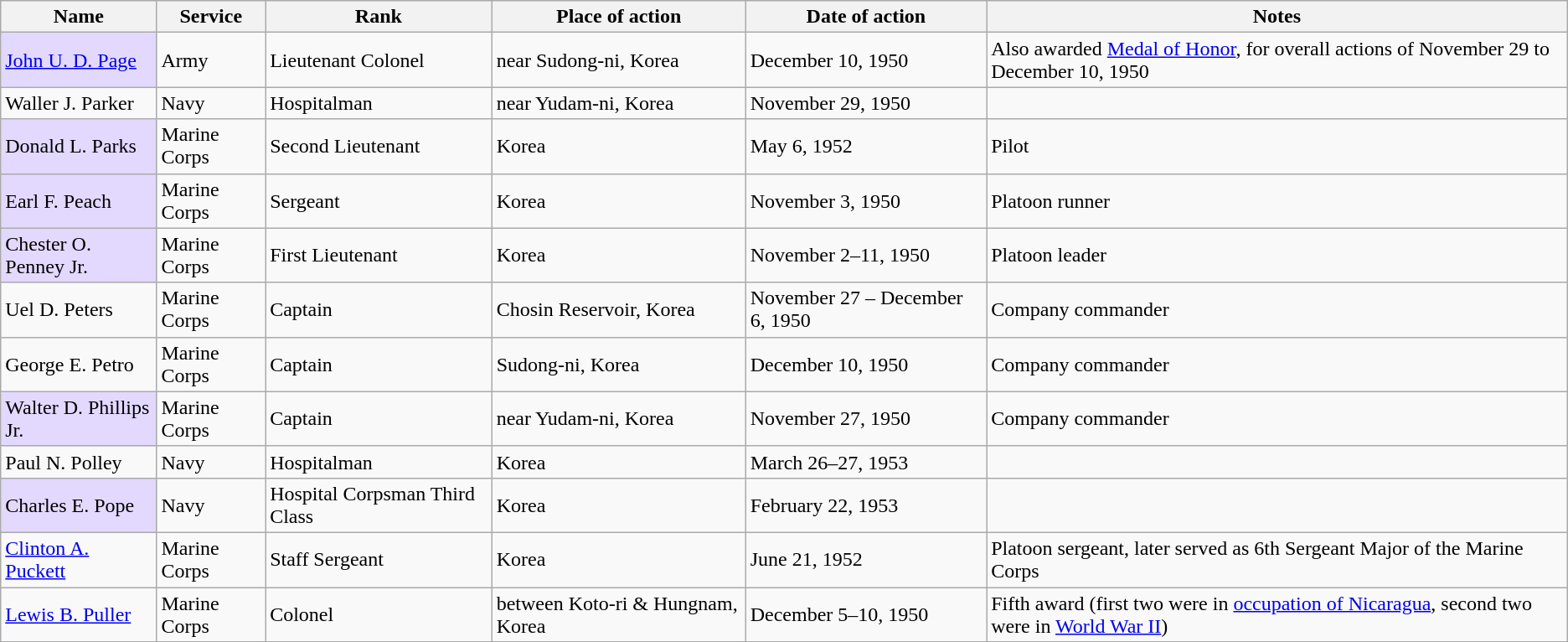<table class="wikitable sortable">
<tr>
<th>Name</th>
<th>Service</th>
<th>Rank</th>
<th>Place of action</th>
<th>Date of action</th>
<th>Notes</th>
</tr>
<tr>
<td style="background:#e3d9ff;"><a href='#'>John U. D. Page</a></td>
<td>Army</td>
<td>Lieutenant Colonel</td>
<td>near Sudong-ni, Korea</td>
<td>December 10, 1950</td>
<td>Also awarded <a href='#'>Medal of Honor</a>, for overall actions of November 29 to December 10, 1950</td>
</tr>
<tr>
<td>Waller J. Parker</td>
<td>Navy</td>
<td>Hospitalman</td>
<td>near Yudam-ni, Korea</td>
<td>November 29, 1950</td>
<td></td>
</tr>
<tr>
<td style="background:#e3d9ff;">Donald L. Parks</td>
<td>Marine Corps</td>
<td>Second Lieutenant</td>
<td>Korea</td>
<td>May 6, 1952</td>
<td>Pilot</td>
</tr>
<tr>
<td style="background:#e3d9ff;">Earl F. Peach</td>
<td>Marine Corps</td>
<td>Sergeant</td>
<td>Korea</td>
<td>November 3, 1950</td>
<td>Platoon runner</td>
</tr>
<tr>
<td style="background:#e3d9ff;">Chester O. Penney Jr.</td>
<td>Marine Corps</td>
<td>First Lieutenant</td>
<td>Korea</td>
<td>November 2–11, 1950</td>
<td>Platoon leader</td>
</tr>
<tr>
<td>Uel D. Peters</td>
<td>Marine Corps</td>
<td>Captain</td>
<td>Chosin Reservoir, Korea</td>
<td>November 27 – December 6, 1950</td>
<td>Company commander</td>
</tr>
<tr>
<td>George E. Petro</td>
<td>Marine Corps</td>
<td>Captain</td>
<td>Sudong-ni, Korea</td>
<td>December 10, 1950</td>
<td>Company commander</td>
</tr>
<tr>
<td style="background:#e3d9ff;">Walter D. Phillips Jr.</td>
<td>Marine Corps</td>
<td>Captain</td>
<td>near Yudam-ni, Korea</td>
<td>November 27, 1950</td>
<td>Company commander</td>
</tr>
<tr>
<td>Paul N. Polley</td>
<td>Navy</td>
<td>Hospitalman</td>
<td>Korea</td>
<td>March 26–27, 1953</td>
<td></td>
</tr>
<tr>
<td style="background:#e3d9ff;">Charles E. Pope</td>
<td>Navy</td>
<td>Hospital Corpsman Third Class</td>
<td>Korea</td>
<td>February 22, 1953</td>
<td></td>
</tr>
<tr>
<td><a href='#'>Clinton A. Puckett</a></td>
<td>Marine Corps</td>
<td>Staff Sergeant</td>
<td>Korea</td>
<td>June 21, 1952</td>
<td>Platoon sergeant, later served as 6th Sergeant Major of the Marine Corps</td>
</tr>
<tr>
<td><a href='#'>Lewis B. Puller</a></td>
<td>Marine Corps</td>
<td>Colonel</td>
<td>between Koto-ri & Hungnam, Korea</td>
<td>December 5–10, 1950</td>
<td>Fifth award (first two were in <a href='#'>occupation of Nicaragua</a>, second two were in <a href='#'>World War II</a>)</td>
</tr>
</table>
